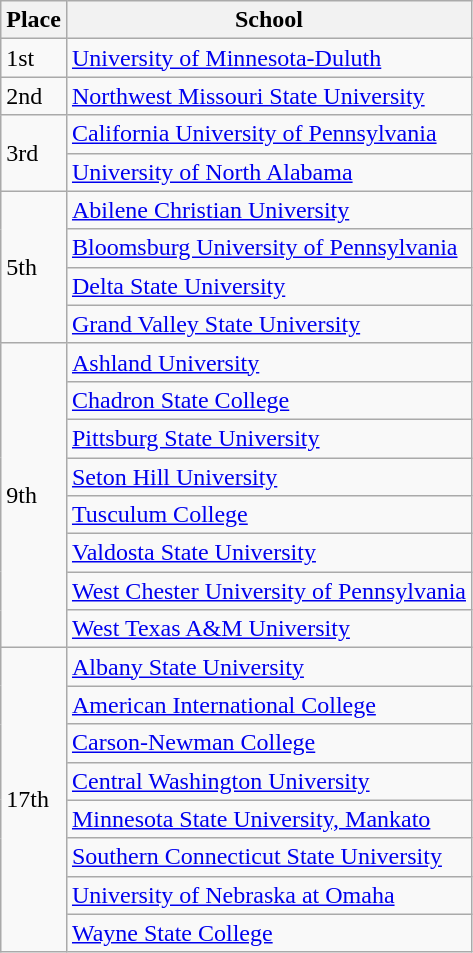<table class="wikitable">
<tr>
<th>Place</th>
<th>School</th>
</tr>
<tr>
<td>1st</td>
<td><a href='#'>University of Minnesota-Duluth</a></td>
</tr>
<tr>
<td>2nd</td>
<td><a href='#'>Northwest Missouri State University</a></td>
</tr>
<tr>
<td rowspan="2">3rd</td>
<td><a href='#'>California University of Pennsylvania</a></td>
</tr>
<tr>
<td><a href='#'>University of North Alabama</a></td>
</tr>
<tr>
<td rowspan="4">5th</td>
<td><a href='#'>Abilene Christian University</a></td>
</tr>
<tr>
<td><a href='#'>Bloomsburg University of Pennsylvania</a></td>
</tr>
<tr>
<td><a href='#'>Delta State University</a></td>
</tr>
<tr>
<td><a href='#'>Grand Valley State University</a></td>
</tr>
<tr>
<td rowspan="8">9th</td>
<td><a href='#'>Ashland University</a></td>
</tr>
<tr>
<td><a href='#'>Chadron State College</a></td>
</tr>
<tr>
<td><a href='#'>Pittsburg State University</a></td>
</tr>
<tr>
<td><a href='#'>Seton Hill University</a></td>
</tr>
<tr>
<td><a href='#'>Tusculum College</a></td>
</tr>
<tr>
<td><a href='#'>Valdosta State University</a></td>
</tr>
<tr>
<td><a href='#'>West Chester University of Pennsylvania</a></td>
</tr>
<tr>
<td><a href='#'>West Texas A&M University</a></td>
</tr>
<tr>
<td rowspan="8">17th</td>
<td><a href='#'>Albany State University</a></td>
</tr>
<tr>
<td><a href='#'>American International College</a></td>
</tr>
<tr>
<td><a href='#'>Carson-Newman College</a></td>
</tr>
<tr>
<td><a href='#'>Central Washington University</a></td>
</tr>
<tr>
<td><a href='#'>Minnesota State University, Mankato</a></td>
</tr>
<tr>
<td><a href='#'>Southern Connecticut State University</a></td>
</tr>
<tr>
<td><a href='#'>University of Nebraska at Omaha</a></td>
</tr>
<tr>
<td><a href='#'>Wayne State College</a></td>
</tr>
</table>
